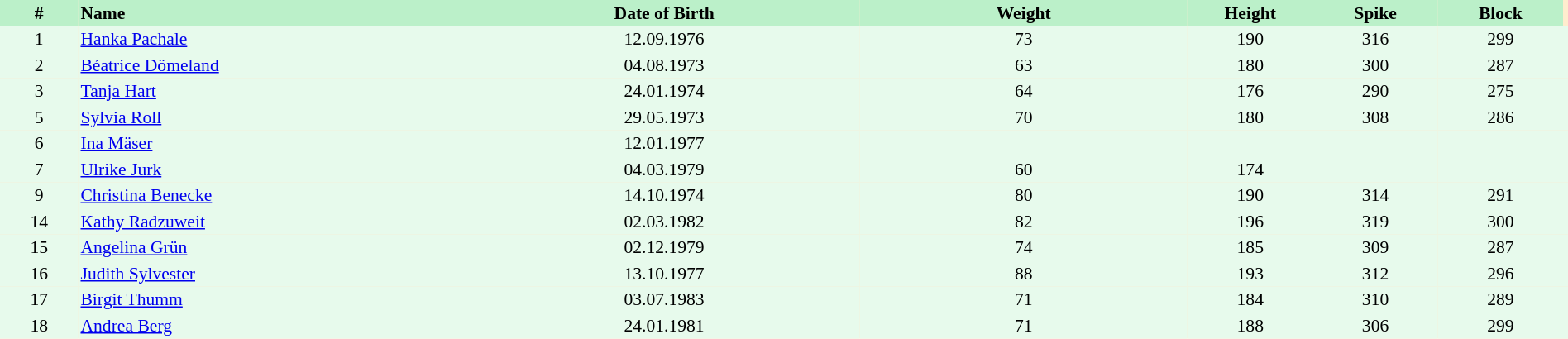<table border=0 cellpadding=2 cellspacing=0  |- bgcolor=#FFECCE style="text-align:center; font-size:90%;" width=100%>
<tr bgcolor=#BBF0C9>
<th width=5%>#</th>
<th width=25% align=left>Name</th>
<th width=25%>Date of Birth</th>
<th width=21%>Weight</th>
<th width=8%>Height</th>
<th width=8%>Spike</th>
<th width=8%>Block</th>
</tr>
<tr bgcolor=#E7FAEC>
<td>1</td>
<td align=left><a href='#'>Hanka Pachale</a></td>
<td>12.09.1976</td>
<td>73</td>
<td>190</td>
<td>316</td>
<td>299</td>
<td></td>
</tr>
<tr bgcolor=#E7FAEC>
<td>2</td>
<td align=left><a href='#'>Béatrice Dömeland</a></td>
<td>04.08.1973</td>
<td>63</td>
<td>180</td>
<td>300</td>
<td>287</td>
<td></td>
</tr>
<tr bgcolor=#E7FAEC>
<td>3</td>
<td align=left><a href='#'>Tanja Hart</a></td>
<td>24.01.1974</td>
<td>64</td>
<td>176</td>
<td>290</td>
<td>275</td>
<td></td>
</tr>
<tr bgcolor=#E7FAEC>
<td>5</td>
<td align=left><a href='#'>Sylvia Roll</a></td>
<td>29.05.1973</td>
<td>70</td>
<td>180</td>
<td>308</td>
<td>286</td>
<td></td>
</tr>
<tr bgcolor=#E7FAEC>
<td>6</td>
<td align=left><a href='#'>Ina Mäser</a></td>
<td>12.01.1977</td>
<td></td>
<td></td>
<td></td>
<td></td>
<td></td>
</tr>
<tr bgcolor=#E7FAEC>
<td>7</td>
<td align=left><a href='#'>Ulrike Jurk</a></td>
<td>04.03.1979</td>
<td>60</td>
<td>174</td>
<td></td>
<td></td>
<td></td>
</tr>
<tr bgcolor=#E7FAEC>
<td>9</td>
<td align=left><a href='#'>Christina Benecke</a></td>
<td>14.10.1974</td>
<td>80</td>
<td>190</td>
<td>314</td>
<td>291</td>
<td></td>
</tr>
<tr bgcolor=#E7FAEC>
<td>14</td>
<td align=left><a href='#'>Kathy Radzuweit</a></td>
<td>02.03.1982</td>
<td>82</td>
<td>196</td>
<td>319</td>
<td>300</td>
<td></td>
</tr>
<tr bgcolor=#E7FAEC>
<td>15</td>
<td align=left><a href='#'>Angelina Grün</a></td>
<td>02.12.1979</td>
<td>74</td>
<td>185</td>
<td>309</td>
<td>287</td>
<td></td>
</tr>
<tr bgcolor=#E7FAEC>
<td>16</td>
<td align=left><a href='#'>Judith Sylvester</a></td>
<td>13.10.1977</td>
<td>88</td>
<td>193</td>
<td>312</td>
<td>296</td>
<td></td>
</tr>
<tr bgcolor=#E7FAEC>
<td>17</td>
<td align=left><a href='#'>Birgit Thumm</a></td>
<td>03.07.1983</td>
<td>71</td>
<td>184</td>
<td>310</td>
<td>289</td>
<td></td>
</tr>
<tr bgcolor=#E7FAEC>
<td>18</td>
<td align=left><a href='#'>Andrea Berg</a></td>
<td>24.01.1981</td>
<td>71</td>
<td>188</td>
<td>306</td>
<td>299</td>
<td></td>
</tr>
</table>
